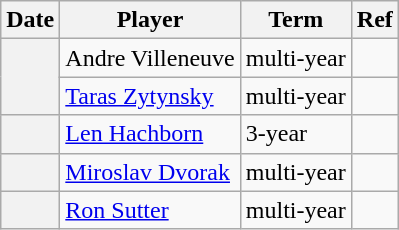<table class="wikitable plainrowheaders">
<tr>
<th>Date</th>
<th>Player</th>
<th>Term</th>
<th>Ref</th>
</tr>
<tr>
<th scope="row" rowspan="2"></th>
<td>Andre Villeneuve</td>
<td>multi-year</td>
<td></td>
</tr>
<tr>
<td><a href='#'>Taras Zytynsky</a></td>
<td>multi-year</td>
<td></td>
</tr>
<tr>
<th scope="row"></th>
<td><a href='#'>Len Hachborn</a></td>
<td>3-year</td>
<td></td>
</tr>
<tr>
<th scope="row"></th>
<td><a href='#'>Miroslav Dvorak</a></td>
<td>multi-year</td>
<td></td>
</tr>
<tr>
<th scope="row"></th>
<td><a href='#'>Ron Sutter</a></td>
<td>multi-year</td>
<td></td>
</tr>
</table>
